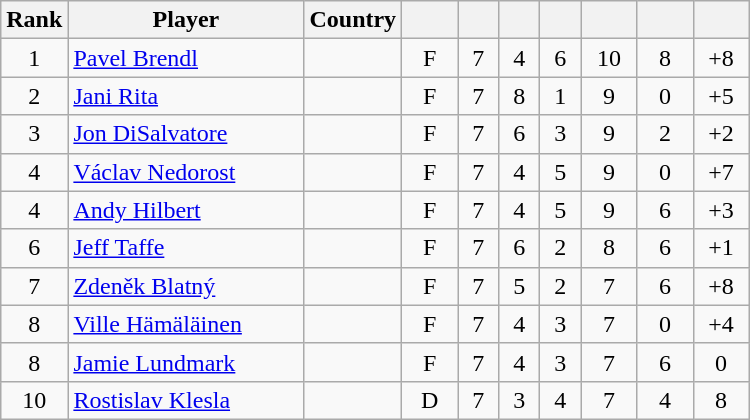<table class="wikitable sortable" style="text-align: center;">
<tr>
<th width=30>Rank</th>
<th width=150>Player</th>
<th>Country</th>
<th width=30></th>
<th width=20></th>
<th width=20></th>
<th width=20></th>
<th width=30></th>
<th width=30></th>
<th width=30></th>
</tr>
<tr>
<td>1</td>
<td align=left><a href='#'>Pavel Brendl</a></td>
<td align=left></td>
<td>F</td>
<td>7</td>
<td>4</td>
<td>6</td>
<td>10</td>
<td>8</td>
<td>+8</td>
</tr>
<tr>
<td>2</td>
<td align=left><a href='#'>Jani Rita</a></td>
<td align=left></td>
<td>F</td>
<td>7</td>
<td>8</td>
<td>1</td>
<td>9</td>
<td>0</td>
<td>+5</td>
</tr>
<tr>
<td>3</td>
<td align=left><a href='#'>Jon DiSalvatore</a></td>
<td align=left></td>
<td>F</td>
<td>7</td>
<td>6</td>
<td>3</td>
<td>9</td>
<td>2</td>
<td>+2</td>
</tr>
<tr>
<td>4</td>
<td align=left><a href='#'>Václav Nedorost</a></td>
<td align=left></td>
<td>F</td>
<td>7</td>
<td>4</td>
<td>5</td>
<td>9</td>
<td>0</td>
<td>+7</td>
</tr>
<tr>
<td>4</td>
<td align=left><a href='#'>Andy Hilbert</a></td>
<td align=left></td>
<td>F</td>
<td>7</td>
<td>4</td>
<td>5</td>
<td>9</td>
<td>6</td>
<td>+3</td>
</tr>
<tr>
<td>6</td>
<td align=left><a href='#'>Jeff Taffe</a></td>
<td align=left></td>
<td>F</td>
<td>7</td>
<td>6</td>
<td>2</td>
<td>8</td>
<td>6</td>
<td>+1</td>
</tr>
<tr>
<td>7</td>
<td align=left><a href='#'>Zdeněk Blatný</a></td>
<td align=left></td>
<td>F</td>
<td>7</td>
<td>5</td>
<td>2</td>
<td>7</td>
<td>6</td>
<td>+8</td>
</tr>
<tr>
<td>8</td>
<td align=left><a href='#'>Ville Hämäläinen</a></td>
<td align=left></td>
<td>F</td>
<td>7</td>
<td>4</td>
<td>3</td>
<td>7</td>
<td>0</td>
<td>+4</td>
</tr>
<tr>
<td>8</td>
<td align=left><a href='#'>Jamie Lundmark</a></td>
<td align=left></td>
<td>F</td>
<td>7</td>
<td>4</td>
<td>3</td>
<td>7</td>
<td>6</td>
<td>0</td>
</tr>
<tr>
<td>10</td>
<td align=left><a href='#'>Rostislav Klesla</a></td>
<td align=left></td>
<td>D</td>
<td>7</td>
<td>3</td>
<td>4</td>
<td>7</td>
<td>4</td>
<td>8</td>
</tr>
</table>
